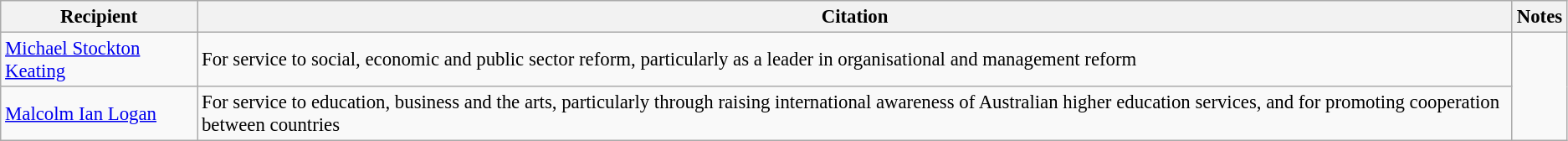<table class="wikitable" style="font-size:95%;">
<tr>
<th>Recipient</th>
<th>Citation</th>
<th>Notes</th>
</tr>
<tr>
<td> <a href='#'>Michael Stockton Keating</a> </td>
<td>For service to social, economic and public sector reform, particularly as a leader in organisational and management reform</td>
<td rowspan="2"></td>
</tr>
<tr>
<td> <a href='#'>Malcolm Ian Logan</a></td>
<td>For service to education, business and the arts, particularly through raising international awareness of Australian higher education services, and for promoting cooperation between countries</td>
</tr>
</table>
